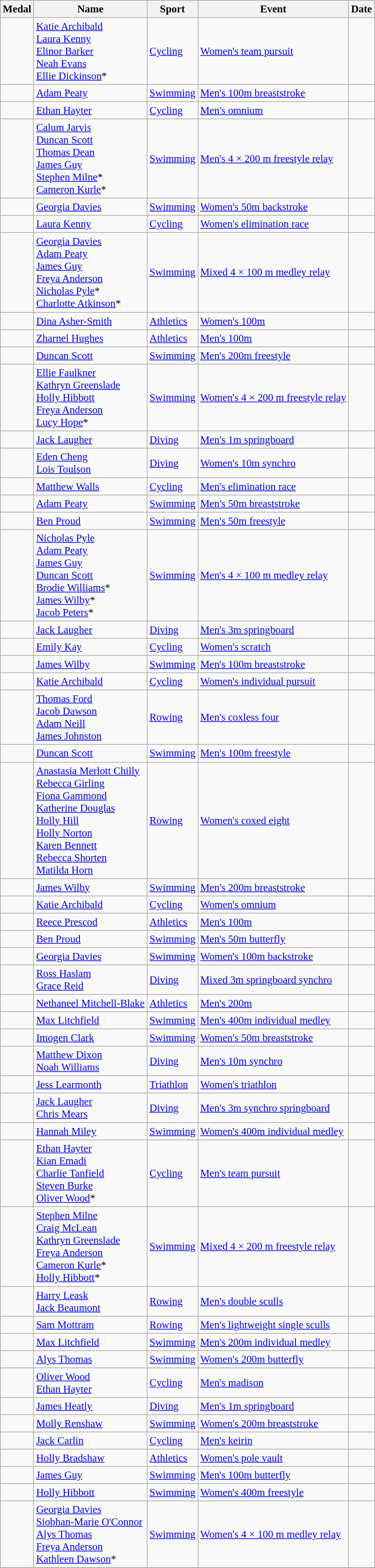<table class="wikitable sortable"  style="font-size:95%">
<tr>
<th>Medal</th>
<th>Name</th>
<th>Sport</th>
<th>Event</th>
<th>Date</th>
</tr>
<tr>
<td></td>
<td><a href='#'>Katie Archibald</a><br><a href='#'>Laura Kenny</a><br><a href='#'>Elinor Barker</a><br><a href='#'>Neah Evans</a><br><a href='#'>Ellie Dickinson</a>*</td>
<td><a href='#'>Cycling</a></td>
<td><a href='#'>Women's team pursuit</a></td>
<td></td>
</tr>
<tr>
<td></td>
<td><a href='#'>Adam Peaty</a></td>
<td><a href='#'>Swimming</a></td>
<td><a href='#'>Men's 100m breaststroke</a></td>
<td></td>
</tr>
<tr>
<td></td>
<td><a href='#'>Ethan Hayter</a></td>
<td><a href='#'>Cycling</a></td>
<td><a href='#'>Men's omnium</a></td>
<td></td>
</tr>
<tr>
<td></td>
<td><a href='#'>Calum Jarvis</a><br><a href='#'>Duncan Scott</a><br><a href='#'>Thomas Dean</a><br><a href='#'>James Guy</a><br><a href='#'>Stephen Milne</a>*<br><a href='#'>Cameron Kurle</a>*</td>
<td><a href='#'>Swimming</a></td>
<td><a href='#'>Men's 4 × 200 m freestyle relay</a></td>
<td></td>
</tr>
<tr>
<td></td>
<td><a href='#'>Georgia Davies</a></td>
<td><a href='#'>Swimming</a></td>
<td><a href='#'>Women's 50m backstroke</a></td>
<td></td>
</tr>
<tr>
<td></td>
<td><a href='#'>Laura Kenny</a></td>
<td><a href='#'>Cycling</a></td>
<td><a href='#'>Women's elimination race</a></td>
<td></td>
</tr>
<tr>
<td></td>
<td><a href='#'>Georgia Davies</a><br><a href='#'>Adam Peaty</a><br><a href='#'>James Guy</a><br><a href='#'>Freya Anderson</a><br><a href='#'>Nicholas Pyle</a>*<br><a href='#'>Charlotte Atkinson</a>*</td>
<td><a href='#'>Swimming</a></td>
<td><a href='#'>Mixed 4 × 100 m medley relay</a></td>
<td></td>
</tr>
<tr>
<td></td>
<td><a href='#'>Dina Asher-Smith</a></td>
<td><a href='#'>Athletics</a></td>
<td><a href='#'>Women's 100m</a></td>
<td></td>
</tr>
<tr>
<td></td>
<td><a href='#'>Zharnel Hughes</a></td>
<td><a href='#'>Athletics</a></td>
<td><a href='#'>Men's 100m</a></td>
<td></td>
</tr>
<tr>
<td></td>
<td><a href='#'>Duncan Scott</a></td>
<td><a href='#'>Swimming</a></td>
<td><a href='#'>Men's 200m freestyle</a></td>
<td></td>
</tr>
<tr>
<td></td>
<td><a href='#'>Ellie Faulkner</a><br><a href='#'>Kathryn Greenslade</a><br><a href='#'>Holly Hibbott</a><br><a href='#'>Freya Anderson</a><br><a href='#'>Lucy Hope</a>*</td>
<td><a href='#'>Swimming</a></td>
<td><a href='#'>Women's 4 × 200 m freestyle relay</a></td>
<td></td>
</tr>
<tr>
<td></td>
<td><a href='#'>Jack Laugher</a></td>
<td><a href='#'>Diving</a></td>
<td><a href='#'>Men's 1m springboard</a></td>
<td></td>
</tr>
<tr>
<td></td>
<td><a href='#'>Eden Cheng</a><br><a href='#'>Lois Toulson</a></td>
<td><a href='#'>Diving</a></td>
<td><a href='#'>Women's 10m synchro</a></td>
<td></td>
</tr>
<tr>
<td></td>
<td><a href='#'>Matthew Walls</a></td>
<td><a href='#'>Cycling</a></td>
<td><a href='#'>Men's elimination race</a></td>
<td></td>
</tr>
<tr>
<td></td>
<td><a href='#'>Adam Peaty</a></td>
<td><a href='#'>Swimming</a></td>
<td><a href='#'>Men's 50m breaststroke</a></td>
<td></td>
</tr>
<tr>
<td></td>
<td><a href='#'>Ben Proud</a></td>
<td><a href='#'>Swimming</a></td>
<td><a href='#'>Men's 50m freestyle</a></td>
<td></td>
</tr>
<tr>
<td></td>
<td><a href='#'>Nicholas Pyle</a><br><a href='#'>Adam Peaty</a><br><a href='#'>James Guy</a><br><a href='#'>Duncan Scott</a><br><a href='#'>Brodie Williams</a>*<br><a href='#'>James Wilby</a>*<br><a href='#'>Jacob Peters</a>*</td>
<td><a href='#'>Swimming</a></td>
<td><a href='#'>Men's 4 × 100 m medley relay</a></td>
<td></td>
</tr>
<tr>
<td></td>
<td><a href='#'>Jack Laugher</a></td>
<td><a href='#'>Diving</a></td>
<td><a href='#'>Men's 3m springboard</a></td>
<td></td>
</tr>
<tr>
<td></td>
<td><a href='#'>Emily Kay</a></td>
<td><a href='#'>Cycling</a></td>
<td><a href='#'>Women's scratch</a></td>
<td></td>
</tr>
<tr>
<td></td>
<td><a href='#'>James Wilby</a></td>
<td><a href='#'>Swimming</a></td>
<td><a href='#'>Men's 100m breaststroke</a></td>
<td></td>
</tr>
<tr>
<td></td>
<td><a href='#'>Katie Archibald</a></td>
<td><a href='#'>Cycling</a></td>
<td><a href='#'>Women's individual pursuit</a></td>
<td></td>
</tr>
<tr>
<td></td>
<td><a href='#'>Thomas Ford</a><br><a href='#'>Jacob Dawson</a><br><a href='#'>Adam Neill</a><br><a href='#'>James Johnston</a></td>
<td><a href='#'>Rowing</a></td>
<td><a href='#'>Men's coxless four</a></td>
<td></td>
</tr>
<tr>
<td></td>
<td><a href='#'>Duncan Scott</a></td>
<td><a href='#'>Swimming</a></td>
<td><a href='#'>Men's 100m freestyle</a></td>
<td></td>
</tr>
<tr>
<td></td>
<td><a href='#'>Anastasia Merlott Chilly</a><br><a href='#'>Rebecca Girling</a><br><a href='#'>Fiona Gammond</a><br><a href='#'>Katherine Douglas</a><br><a href='#'>Holly Hill</a><br><a href='#'>Holly Norton</a><br><a href='#'>Karen Bennett</a><br><a href='#'>Rebecca Shorten</a><br><a href='#'>Matilda Horn</a></td>
<td><a href='#'>Rowing</a></td>
<td><a href='#'>Women's coxed eight</a></td>
<td></td>
</tr>
<tr>
<td></td>
<td><a href='#'>James Wilby</a></td>
<td><a href='#'>Swimming</a></td>
<td><a href='#'>Men's 200m breaststroke</a></td>
<td></td>
</tr>
<tr>
<td></td>
<td><a href='#'>Katie Archibald</a></td>
<td><a href='#'>Cycling</a></td>
<td><a href='#'>Women's omnium</a></td>
<td></td>
</tr>
<tr>
<td></td>
<td><a href='#'>Reece Prescod</a></td>
<td><a href='#'>Athletics</a></td>
<td><a href='#'>Men's 100m</a></td>
<td></td>
</tr>
<tr>
<td></td>
<td><a href='#'>Ben Proud</a></td>
<td><a href='#'>Swimming</a></td>
<td><a href='#'>Men's 50m butterfly</a></td>
<td></td>
</tr>
<tr>
<td></td>
<td><a href='#'>Georgia Davies</a></td>
<td><a href='#'>Swimming</a></td>
<td><a href='#'>Women's 100m backstroke</a></td>
<td></td>
</tr>
<tr>
<td></td>
<td><a href='#'>Ross Haslam</a><br><a href='#'>Grace Reid</a></td>
<td><a href='#'>Diving</a></td>
<td><a href='#'>Mixed 3m springboard synchro</a></td>
<td></td>
</tr>
<tr>
<td></td>
<td><a href='#'>Nethaneel Mitchell-Blake</a></td>
<td><a href='#'>Athletics</a></td>
<td><a href='#'>Men's 200m</a></td>
<td></td>
</tr>
<tr>
<td></td>
<td><a href='#'>Max Litchfield</a></td>
<td><a href='#'>Swimming</a></td>
<td><a href='#'>Men's 400m individual medley</a></td>
<td></td>
</tr>
<tr>
<td></td>
<td><a href='#'>Imogen Clark</a></td>
<td><a href='#'>Swimming</a></td>
<td><a href='#'>Women's 50m breaststroke</a></td>
<td></td>
</tr>
<tr>
<td></td>
<td><a href='#'>Matthew Dixon</a><br><a href='#'>Noah Williams</a></td>
<td><a href='#'>Diving</a></td>
<td><a href='#'>Men's 10m synchro</a></td>
<td></td>
</tr>
<tr>
<td></td>
<td><a href='#'>Jess Learmonth</a></td>
<td><a href='#'>Triathlon</a></td>
<td><a href='#'>Women's triathlon</a></td>
<td></td>
</tr>
<tr>
<td></td>
<td><a href='#'>Jack Laugher</a><br><a href='#'>Chris Mears</a></td>
<td><a href='#'>Diving</a></td>
<td><a href='#'>Men's 3m synchro springboard</a></td>
<td></td>
</tr>
<tr>
<td></td>
<td><a href='#'>Hannah Miley</a></td>
<td><a href='#'>Swimming</a></td>
<td><a href='#'>Women's 400m individual medley</a></td>
<td></td>
</tr>
<tr>
<td></td>
<td><a href='#'>Ethan Hayter</a><br><a href='#'>Kian Emadi</a><br><a href='#'>Charlie Tanfield</a><br><a href='#'>Steven Burke</a><br><a href='#'>Oliver Wood</a>*</td>
<td><a href='#'>Cycling</a></td>
<td><a href='#'>Men's team pursuit</a></td>
<td></td>
</tr>
<tr>
<td></td>
<td><a href='#'>Stephen Milne</a><br><a href='#'>Craig McLean</a><br><a href='#'>Kathryn Greenslade</a><br><a href='#'>Freya Anderson</a><br><a href='#'>Cameron Kurle</a>*<br><a href='#'>Holly Hibbott</a>*</td>
<td><a href='#'>Swimming</a></td>
<td><a href='#'>Mixed 4 × 200 m freestyle relay</a></td>
<td></td>
</tr>
<tr>
<td></td>
<td><a href='#'>Harry Leask</a><br><a href='#'>Jack Beaumont</a></td>
<td><a href='#'>Rowing</a></td>
<td><a href='#'>Men's double sculls</a></td>
<td></td>
</tr>
<tr>
<td></td>
<td><a href='#'>Sam Mottram</a></td>
<td><a href='#'>Rowing</a></td>
<td><a href='#'>Men's lightweight single sculls</a></td>
<td></td>
</tr>
<tr>
<td></td>
<td><a href='#'>Max Litchfield</a></td>
<td><a href='#'>Swimming</a></td>
<td><a href='#'>Men's 200m individual medley</a></td>
<td></td>
</tr>
<tr>
<td></td>
<td><a href='#'>Alys Thomas</a></td>
<td><a href='#'>Swimming</a></td>
<td><a href='#'>Women's 200m butterfly</a></td>
<td></td>
</tr>
<tr>
<td></td>
<td><a href='#'>Oliver Wood</a><br><a href='#'>Ethan Hayter</a></td>
<td><a href='#'>Cycling</a></td>
<td><a href='#'>Men's madison</a></td>
<td></td>
</tr>
<tr>
<td></td>
<td><a href='#'>James Heatly</a></td>
<td><a href='#'>Diving</a></td>
<td><a href='#'>Men's 1m springboard</a></td>
<td></td>
</tr>
<tr>
<td></td>
<td><a href='#'>Molly Renshaw</a></td>
<td><a href='#'>Swimming</a></td>
<td><a href='#'>Women's 200m breaststroke</a></td>
<td></td>
</tr>
<tr>
<td></td>
<td><a href='#'>Jack Carlin</a></td>
<td><a href='#'>Cycling</a></td>
<td><a href='#'>Men's keirin</a></td>
<td></td>
</tr>
<tr>
<td></td>
<td><a href='#'>Holly Bradshaw</a></td>
<td><a href='#'>Athletics</a></td>
<td><a href='#'>Women's pole vault</a></td>
<td></td>
</tr>
<tr>
<td></td>
<td><a href='#'>James Guy</a></td>
<td><a href='#'>Swimming</a></td>
<td><a href='#'>Men's 100m butterfly</a></td>
<td></td>
</tr>
<tr>
<td></td>
<td><a href='#'>Holly Hibbott</a></td>
<td><a href='#'>Swimming</a></td>
<td><a href='#'>Women's 400m freestyle</a></td>
<td></td>
</tr>
<tr>
<td></td>
<td><a href='#'>Georgia Davies</a><br><a href='#'>Siobhan-Marie O'Connor</a><br><a href='#'>Alys Thomas</a><br><a href='#'>Freya Anderson</a><br><a href='#'>Kathleen Dawson</a>*</td>
<td><a href='#'>Swimming</a></td>
<td><a href='#'>Women's 4 × 100 m medley relay</a></td>
<td></td>
</tr>
<tr>
</tr>
</table>
